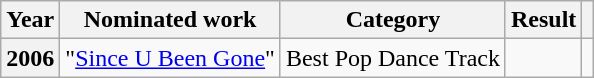<table class="wikitable plainrowheaders">
<tr>
<th>Year</th>
<th>Nominated work</th>
<th>Category</th>
<th>Result</th>
<th></th>
</tr>
<tr>
<th scope="row">2006</th>
<td>"<a href='#'>Since U Been Gone</a>"</td>
<td>Best Pop Dance Track</td>
<td></td>
<td align="center"></td>
</tr>
</table>
